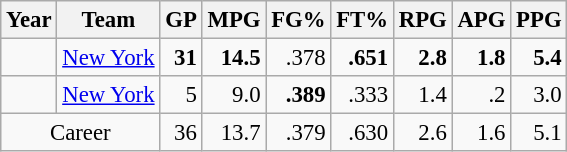<table class="wikitable sortable" style="font-size:95%; text-align:right;">
<tr>
<th>Year</th>
<th>Team</th>
<th>GP</th>
<th>MPG</th>
<th>FG%</th>
<th>FT%</th>
<th>RPG</th>
<th>APG</th>
<th>PPG</th>
</tr>
<tr>
<td style="text-align:left;"></td>
<td style="text-align:left;"><a href='#'>New York</a></td>
<td><strong>31</strong></td>
<td><strong>14.5</strong></td>
<td>.378</td>
<td><strong>.651</strong></td>
<td><strong>2.8</strong></td>
<td><strong>1.8</strong></td>
<td><strong>5.4</strong></td>
</tr>
<tr>
<td style="text-align:left;"></td>
<td style="text-align:left;"><a href='#'>New York</a></td>
<td>5</td>
<td>9.0</td>
<td><strong>.389</strong></td>
<td>.333</td>
<td>1.4</td>
<td>.2</td>
<td>3.0</td>
</tr>
<tr class="sortbottom">
<td style="text-align:center;" colspan="2">Career</td>
<td>36</td>
<td>13.7</td>
<td>.379</td>
<td>.630</td>
<td>2.6</td>
<td>1.6</td>
<td>5.1</td>
</tr>
</table>
